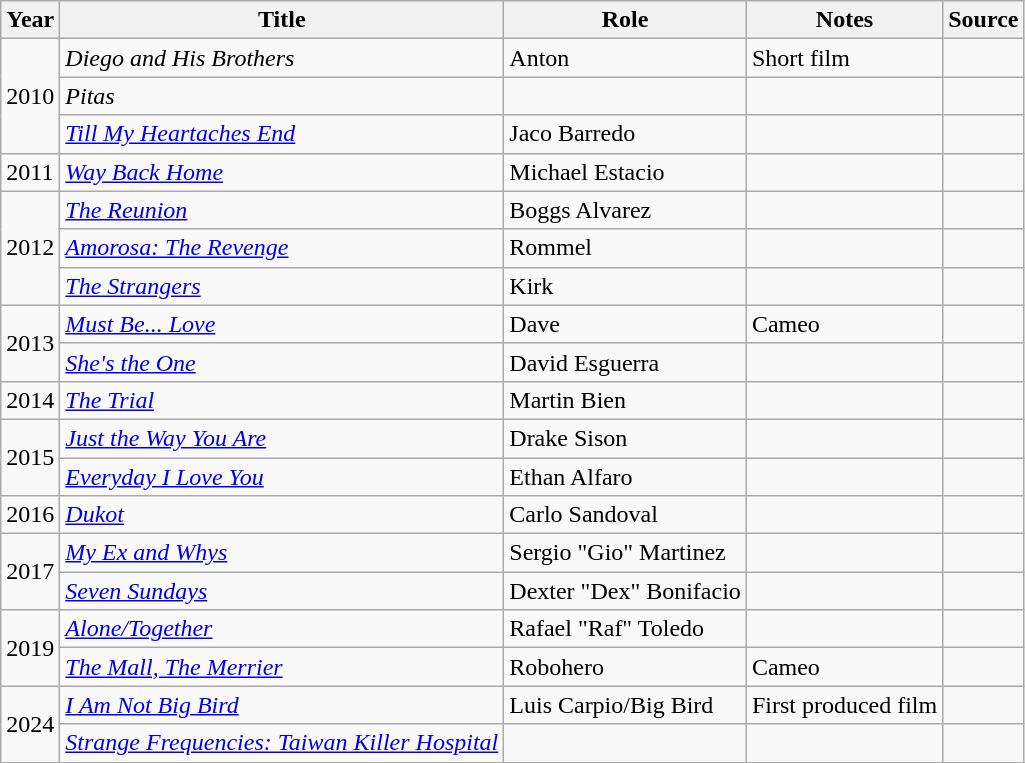<table class="wikitable sortable" >
<tr>
<th>Year</th>
<th>Title</th>
<th>Role</th>
<th class="unsortable">Notes </th>
<th class="unsortable">Source</th>
</tr>
<tr>
<td rowspan="3">2010</td>
<td><em>Diego and His Brothers</em></td>
<td>Anton</td>
<td>Short film</td>
<td></td>
</tr>
<tr>
<td><em>Pitas</em></td>
<td></td>
<td></td>
<td></td>
</tr>
<tr>
<td><em><a href='#'>Till My Heartaches End</a></em></td>
<td>Jaco Barredo</td>
<td></td>
<td></td>
</tr>
<tr>
<td>2011</td>
<td><em><a href='#'>Way Back Home</a></em></td>
<td>Michael Estacio</td>
<td></td>
<td></td>
</tr>
<tr>
<td rowspan="3">2012</td>
<td><em><a href='#'>The Reunion</a></em></td>
<td>Boggs Alvarez</td>
<td></td>
<td></td>
</tr>
<tr>
<td><em><a href='#'>Amorosa: The Revenge</a></em></td>
<td>Rommel</td>
<td></td>
<td></td>
</tr>
<tr>
<td><em><a href='#'>The Strangers</a></em></td>
<td>Kirk</td>
<td></td>
<td></td>
</tr>
<tr>
<td rowspan="2">2013</td>
<td><em><a href='#'>Must Be... Love</a></em></td>
<td>Dave</td>
<td>Cameo</td>
<td></td>
</tr>
<tr>
<td><em><a href='#'>She's the One</a></em></td>
<td>David Esguerra</td>
<td></td>
<td></td>
</tr>
<tr>
<td>2014</td>
<td><em><a href='#'>The Trial</a></em></td>
<td>Martin Bien</td>
<td></td>
<td></td>
</tr>
<tr>
<td rowspan="2">2015</td>
<td><em><a href='#'>Just the Way You Are</a></em></td>
<td>Drake Sison</td>
<td></td>
<td></td>
</tr>
<tr>
<td><em><a href='#'>Everyday I Love You</a></em></td>
<td>Ethan Alfaro</td>
<td></td>
<td></td>
</tr>
<tr>
<td>2016</td>
<td><em><a href='#'>Dukot</a></em></td>
<td>Carlo Sandoval</td>
<td></td>
<td></td>
</tr>
<tr>
<td rowspan="2">2017</td>
<td><em><a href='#'>My Ex and Whys</a></em></td>
<td>Sergio "Gio" Martinez</td>
<td></td>
<td></td>
</tr>
<tr>
<td><em><a href='#'>Seven Sundays</a></em></td>
<td>Dexter "Dex" Bonifacio</td>
<td></td>
<td></td>
</tr>
<tr>
<td rowspan="2">2019</td>
<td><em><a href='#'>Alone/Together</a></em></td>
<td>Rafael "Raf" Toledo</td>
<td></td>
<td></td>
</tr>
<tr>
<td><em><a href='#'>The Mall, The Merrier</a></em></td>
<td>Robohero</td>
<td>Cameo</td>
<td></td>
</tr>
<tr>
<td rowspan="2">2024</td>
<td><em><a href='#'>I Am Not Big Bird</a></em></td>
<td>Luis Carpio/Big Bird</td>
<td>First produced film</td>
<td></td>
</tr>
<tr>
<td><em><a href='#'>Strange Frequencies: Taiwan Killer Hospital</a></em></td>
<td></td>
<td></td>
<td></td>
</tr>
<tr>
</tr>
</table>
